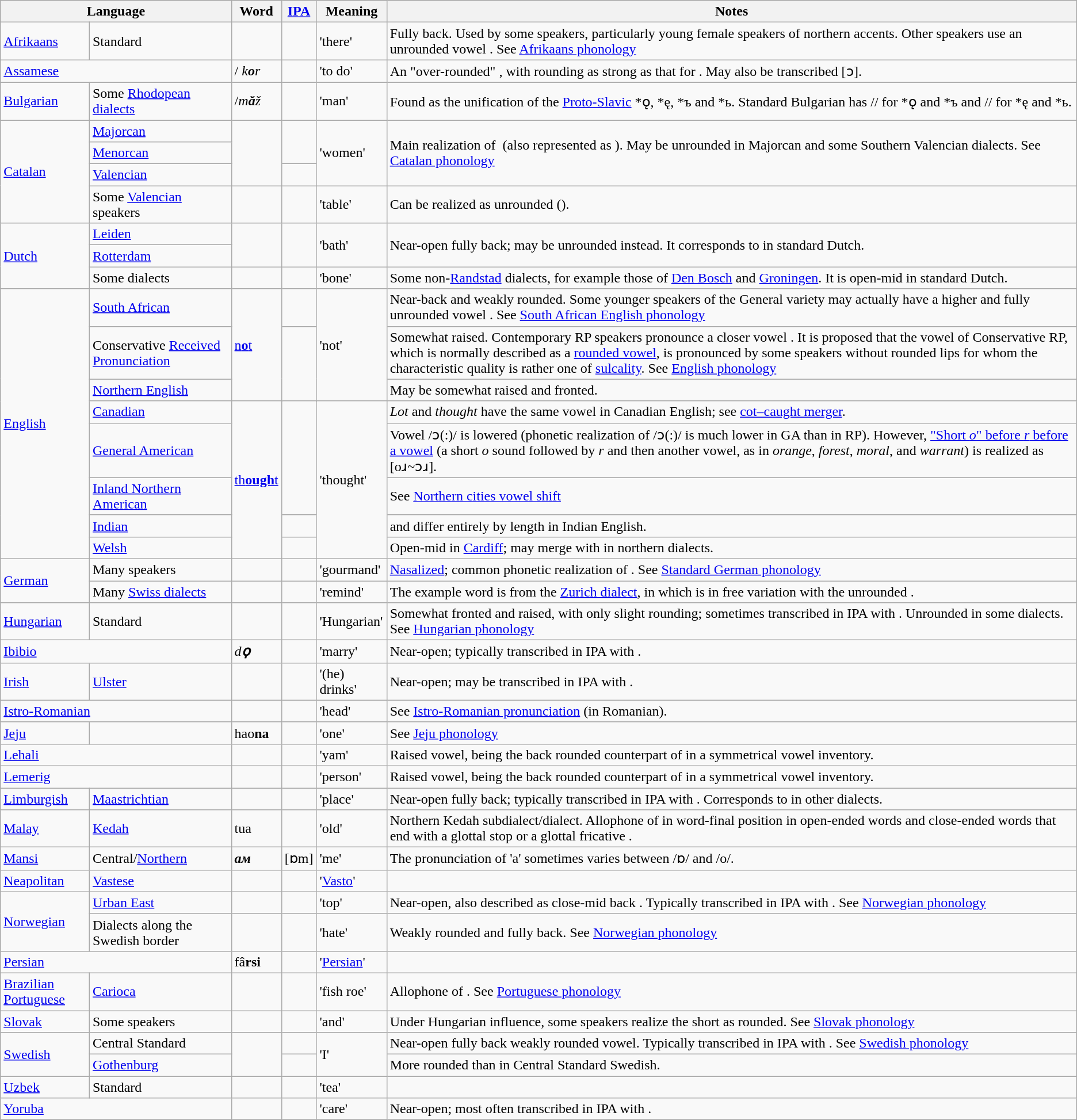<table class="wikitable" style="clear: both;">
<tr>
<th colspan="2">Language</th>
<th>Word</th>
<th><a href='#'>IPA</a></th>
<th>Meaning</th>
<th>Notes</th>
</tr>
<tr>
<td><a href='#'>Afrikaans</a></td>
<td>Standard</td>
<td></td>
<td></td>
<td>'there'</td>
<td>Fully back. Used by some speakers, particularly young female speakers of northern accents. Other speakers use an unrounded vowel . See <a href='#'>Afrikaans phonology</a></td>
</tr>
<tr>
<td colspan="2"><a href='#'>Assamese</a></td>
<td> / <em>k<strong>o</strong>r</em></td>
<td></td>
<td>'to do'</td>
<td>An "over-rounded" , with rounding as strong as that for . May also be transcribed [ɔ].</td>
</tr>
<tr>
<td><a href='#'>Bulgarian</a></td>
<td>Some <a href='#'>Rhodopean dialects</a></td>
<td>/<em>m<strong>ă</strong>ž</em></td>
<td></td>
<td>'man'</td>
<td>Found as the unification of the <a href='#'>Proto-Slavic</a> *ǫ, *ę, *ъ and *ь. Standard Bulgarian has // for *ǫ and *ъ and // for *ę and *ь.</td>
</tr>
<tr>
<td rowspan="4"><a href='#'>Catalan</a></td>
<td><a href='#'>Majorcan</a></td>
<td rowspan="3"></td>
<td rowspan="2"></td>
<td rowspan="3">'women'</td>
<td rowspan="3">Main realization of  (also represented as ). May be unrounded  in Majorcan and some Southern Valencian dialects. See <a href='#'>Catalan phonology</a></td>
</tr>
<tr>
<td><a href='#'>Menorcan</a></td>
</tr>
<tr>
<td><a href='#'>Valencian</a></td>
<td></td>
</tr>
<tr>
<td>Some <a href='#'>Valencian</a> speakers</td>
<td></td>
<td></td>
<td>'table'</td>
<td>Can be realized as unrounded ().</td>
</tr>
<tr>
<td rowspan="3"><a href='#'>Dutch</a></td>
<td><a href='#'>Leiden</a></td>
<td rowspan="2"></td>
<td rowspan="2"></td>
<td rowspan="2">'bath'</td>
<td rowspan="2">Near-open fully back; may be unrounded  instead. It corresponds to  in standard Dutch.</td>
</tr>
<tr>
<td><a href='#'>Rotterdam</a></td>
</tr>
<tr>
<td>Some dialects</td>
<td></td>
<td></td>
<td>'bone'</td>
<td>Some non-<a href='#'>Randstad</a> dialects, for example those of <a href='#'>Den Bosch</a> and <a href='#'>Groningen</a>. It is open-mid  in standard Dutch.</td>
</tr>
<tr>
<td rowspan="9"><a href='#'>English</a></td>
<td><a href='#'>South African</a></td>
<td rowspan="4"><a href='#'>n<strong>o</strong>t</a></td>
<td></td>
<td rowspan="4">'not'</td>
<td>Near-back and weakly rounded. Some younger speakers of the General variety may actually have a higher and fully unrounded vowel . See <a href='#'>South African English phonology</a></td>
</tr>
<tr>
<td>Conservative <a href='#'>Received Pronunciation</a></td>
<td rowspan="3"></td>
<td>Somewhat raised. Contemporary RP speakers pronounce a closer vowel . It is proposed that the  vowel of Conservative RP, which is normally described as a <a href='#'>rounded vowel</a>, is pronounced by some speakers without rounded lips for whom the characteristic quality is rather one of <a href='#'>sulcality</a>. See <a href='#'>English phonology</a></td>
</tr>
<tr>
<td><a href='#'>Northern English</a></td>
<td>May be somewhat raised and fronted.</td>
</tr>
<tr>
<td rowspan="2"><a href='#'>Canadian</a></td>
<td rowspan="2"><em>Lot</em> and <em>thought</em> have the same vowel in Canadian English; see <a href='#'>cot–caught merger</a>.</td>
</tr>
<tr>
<td rowspan="5"><a href='#'>th<strong>ough</strong>t</a></td>
<td rowspan="3"></td>
<td rowspan="5">'thought'</td>
</tr>
<tr>
<td><a href='#'>General American</a></td>
<td>Vowel /ɔ(:)/ is lowered (phonetic realization of /ɔ(:)/ is much lower in GA than in RP). However, <a href='#'>"Short <em>o</em>" before <em>r</em> before a vowel</a> (a short <em>o</em> sound followed by <em>r</em> and then another vowel, as in <em>orange</em>, <em>forest</em>, <em>moral</em>, and <em>warrant</em>) is realized as [oɹ~ɔɹ].</td>
</tr>
<tr>
<td><a href='#'>Inland Northern American</a></td>
<td>See <a href='#'>Northern cities vowel shift</a></td>
</tr>
<tr>
<td><a href='#'>Indian</a></td>
<td></td>
<td> and  differ entirely by length in Indian English.</td>
</tr>
<tr>
<td><a href='#'>Welsh</a></td>
<td></td>
<td>Open-mid in <a href='#'>Cardiff</a>; may merge with  in northern dialects.</td>
</tr>
<tr>
<td rowspan="2"><a href='#'>German</a></td>
<td>Many speakers</td>
<td></td>
<td></td>
<td>'gourmand'</td>
<td><a href='#'>Nasalized</a>; common phonetic realization of . See <a href='#'>Standard German phonology</a></td>
</tr>
<tr>
<td>Many <a href='#'>Swiss dialects</a></td>
<td></td>
<td></td>
<td>'remind'</td>
<td>The example word is from the <a href='#'>Zurich dialect</a>, in which  is in free variation with the unrounded .</td>
</tr>
<tr>
<td><a href='#'>Hungarian</a></td>
<td>Standard</td>
<td></td>
<td></td>
<td>'Hungarian'</td>
<td>Somewhat fronted and raised, with only slight rounding; sometimes transcribed in IPA with . Unrounded  in some dialects. See <a href='#'>Hungarian phonology</a></td>
</tr>
<tr>
<td colspan="2"><a href='#'>Ibibio</a></td>
<td><em>d<strong>ọ<strong><em></td>
<td></td>
<td>'marry'</td>
<td>Near-open; typically transcribed in IPA with .</td>
</tr>
<tr>
<td><a href='#'>Irish</a></td>
<td><a href='#'>Ulster</a></td>
<td></td>
<td></td>
<td>'(he) drinks'</td>
<td>Near-open; may be transcribed in IPA with .</td>
</tr>
<tr>
<td colspan="2"><a href='#'>Istro-Romanian</a></td>
<td></td>
<td></td>
<td>'head'</td>
<td>See <a href='#'>Istro-Romanian pronunciation</a> (in Romanian).</td>
</tr>
<tr>
<td><a href='#'>Jeju</a></td>
<td></td>
<td> h</strong>ao<strong>na</td>
<td></td>
<td>'one'</td>
<td>See <a href='#'>Jeju phonology</a></td>
</tr>
<tr>
<td colspan="2"><a href='#'>Lehali</a></td>
<td></td>
<td></td>
<td>'yam'</td>
<td>Raised vowel, being the back rounded counterpart of  in a symmetrical vowel inventory.</td>
</tr>
<tr>
<td colspan="2"><a href='#'>Lemerig</a></td>
<td></td>
<td></td>
<td>'person'</td>
<td>Raised vowel, being the back rounded counterpart of  in a symmetrical vowel inventory.</td>
</tr>
<tr>
<td><a href='#'>Limburgish</a></td>
<td><a href='#'>Maastrichtian</a></td>
<td></td>
<td></td>
<td>'place'</td>
<td>Near-open fully back; typically transcribed in IPA with . Corresponds to  in other dialects.</td>
</tr>
<tr>
<td><a href='#'>Malay</a></td>
<td><a href='#'>Kedah</a></td>
<td></em>tu</strong>a</em></strong></td>
<td></td>
<td>'old'</td>
<td>Northern Kedah subdialect/dialect. Allophone of  in word-final position in open-ended words and close-ended words that end with a glottal stop  or a glottal fricative .</td>
</tr>
<tr>
<td><a href='#'>Mansi</a></td>
<td>Central/<a href='#'>Northern</a></td>
<td><strong><em>а<strong>м<em></td>
<td>[ɒm]</td>
<td>'me'</td>
<td>The pronunciation of 'a' sometimes varies between /ɒ/ and /o/.</td>
</tr>
<tr>
<td><a href='#'>Neapolitan</a></td>
<td><a href='#'>Vastese</a></td>
<td></td>
<td></td>
<td>'<a href='#'>Vasto</a>'</td>
<td></td>
</tr>
<tr>
<td rowspan="2"><a href='#'>Norwegian</a></td>
<td><a href='#'>Urban East</a></td>
<td></td>
<td></td>
<td>'top'</td>
<td>Near-open, also described as close-mid back . Typically transcribed in IPA with . See <a href='#'>Norwegian phonology</a></td>
</tr>
<tr>
<td>Dialects along the Swedish border</td>
<td></td>
<td></td>
<td>'hate'</td>
<td>Weakly rounded and fully back. See <a href='#'>Norwegian phonology</a></td>
</tr>
<tr>
<td colspan="2"><a href='#'>Persian</a></td>
<td> </em>f</strong>â<strong>rsi<em></td>
<td></td>
<td>'<a href='#'>Persian</a>'</td>
<td></td>
</tr>
<tr>
<td><a href='#'>Brazilian Portuguese</a></td>
<td><a href='#'>Carioca</a></td>
<td></td>
<td></td>
<td>'fish roe'</td>
<td>Allophone of . See <a href='#'>Portuguese phonology</a></td>
</tr>
<tr>
<td><a href='#'>Slovak</a></td>
<td>Some speakers</td>
<td></td>
<td></td>
<td>'and'</td>
<td>Under Hungarian influence, some speakers realize the short  as rounded. See <a href='#'>Slovak phonology</a></td>
</tr>
<tr>
<td rowspan="2"><a href='#'>Swedish</a></td>
<td>Central Standard</td>
<td rowspan="2"></td>
<td></td>
<td rowspan="2">'I'</td>
<td>Near-open fully back weakly rounded vowel. Typically transcribed in IPA with . See <a href='#'>Swedish phonology</a></td>
</tr>
<tr>
<td><a href='#'>Gothenburg</a></td>
<td></td>
<td>More rounded than in Central Standard Swedish.</td>
</tr>
<tr>
<td><a href='#'>Uzbek</a></td>
<td>Standard</td>
<td></td>
<td></td>
<td>'tea'</td>
<td></td>
</tr>
<tr>
<td colspan="2"><a href='#'>Yoruba</a></td>
<td></td>
<td></td>
<td>'care'</td>
<td>Near-open; most often transcribed in IPA with .</td>
</tr>
</table>
